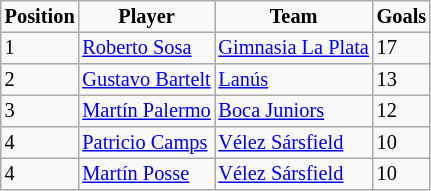<table border="2" cellpadding="2" cellspacing="0" style="margin: 0; background: #f9f9f9; border: 1px #aaa solid; border-collapse: collapse; font-size: 85%;">
<tr>
<th>Position</th>
<th>Player</th>
<th>Team</th>
<th>Goals</th>
</tr>
<tr>
<td>1</td>
<td><a href='#'>Roberto Sosa</a></td>
<td><a href='#'>Gimnasia La Plata</a></td>
<td>17</td>
</tr>
<tr>
<td>2</td>
<td><a href='#'>Gustavo Bartelt</a></td>
<td><a href='#'>Lanús</a></td>
<td>13</td>
</tr>
<tr>
<td>3</td>
<td><a href='#'>Martín Palermo</a></td>
<td><a href='#'>Boca Juniors</a></td>
<td>12</td>
</tr>
<tr>
<td>4</td>
<td><a href='#'>Patricio Camps</a></td>
<td><a href='#'>Vélez Sársfield</a></td>
<td>10</td>
</tr>
<tr>
<td>4</td>
<td><a href='#'>Martín Posse</a></td>
<td><a href='#'>Vélez Sársfield</a></td>
<td>10</td>
</tr>
</table>
